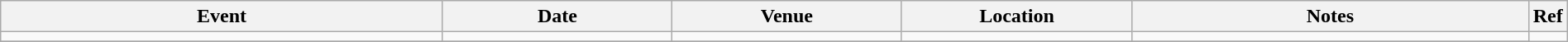<table class="wikitable plainrowheaders sortable" style="width:100%;">
<tr>
<th style="width:29%;">Event</th>
<th style="width:15%;">Date</th>
<th style="width:15%;">Venue</th>
<th style="width:15%;">Location</th>
<th style="width:99%;">Notes</th>
<th style="width:99%;">Ref</th>
</tr>
<tr>
<td></td>
<td></td>
<td></td>
<td></td>
<td></td>
</tr>
<tr>
</tr>
</table>
